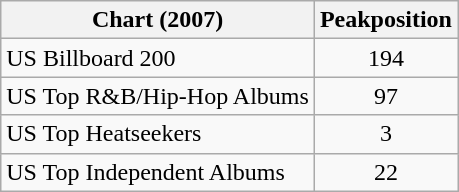<table class="wikitable sortable">
<tr>
<th>Chart (2007)</th>
<th>Peakposition</th>
</tr>
<tr>
<td>US Billboard 200</td>
<td align="center">194</td>
</tr>
<tr>
<td>US Top R&B/Hip-Hop Albums</td>
<td align="center">97</td>
</tr>
<tr>
<td>US Top Heatseekers</td>
<td align="center">3</td>
</tr>
<tr>
<td>US Top Independent Albums</td>
<td align="center">22</td>
</tr>
</table>
